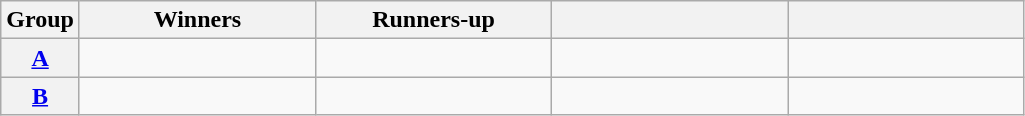<table class=wikitable>
<tr>
<th>Group</th>
<th width=150>Winners</th>
<th width=150>Runners-up</th>
<th width=150></th>
<th width=150></th>
</tr>
<tr>
<th><a href='#'>A</a></th>
<td></td>
<td></td>
<td></td>
<td></td>
</tr>
<tr>
<th><a href='#'>B</a></th>
<td></td>
<td></td>
<td></td>
<td></td>
</tr>
</table>
